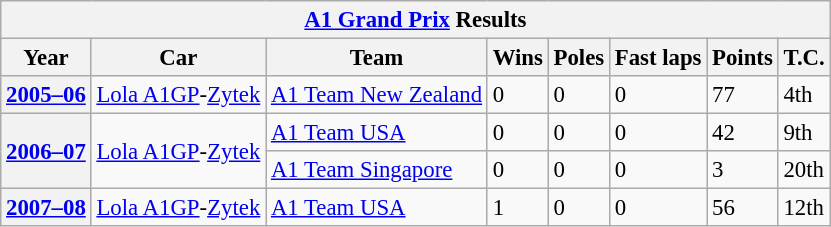<table class="wikitable" style="font-size:95%">
<tr>
<th colspan=8><a href='#'>A1 Grand Prix</a> Results</th>
</tr>
<tr>
<th>Year</th>
<th>Car</th>
<th>Team</th>
<th>Wins</th>
<th>Poles</th>
<th>Fast laps</th>
<th>Points</th>
<th>T.C.</th>
</tr>
<tr>
<th><a href='#'>2005–06</a></th>
<td><a href='#'>Lola A1GP</a>-<a href='#'>Zytek</a></td>
<td> <a href='#'>A1 Team New Zealand</a></td>
<td>0</td>
<td>0</td>
<td>0</td>
<td>77</td>
<td>4th</td>
</tr>
<tr>
<th rowspan=2><a href='#'>2006–07</a></th>
<td rowspan=2><a href='#'>Lola A1GP</a>-<a href='#'>Zytek</a></td>
<td> <a href='#'>A1 Team USA</a></td>
<td>0</td>
<td>0</td>
<td>0</td>
<td>42</td>
<td>9th</td>
</tr>
<tr>
<td> <a href='#'>A1 Team Singapore</a></td>
<td>0</td>
<td>0</td>
<td>0</td>
<td>3</td>
<td>20th</td>
</tr>
<tr>
<th><a href='#'>2007–08</a></th>
<td><a href='#'>Lola A1GP</a>-<a href='#'>Zytek</a></td>
<td> <a href='#'>A1 Team USA</a></td>
<td>1</td>
<td>0</td>
<td>0</td>
<td>56</td>
<td>12th</td>
</tr>
</table>
